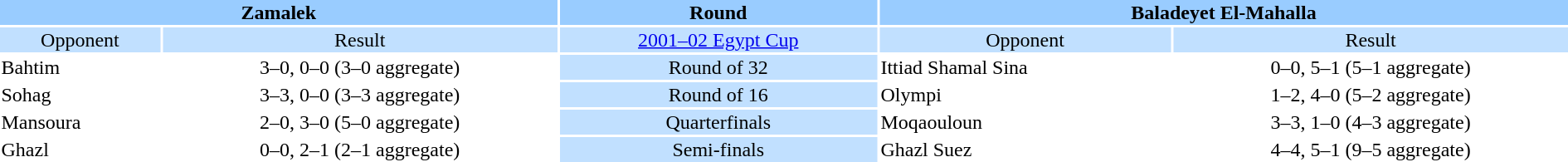<table style="width:100%; text-align:center;">
<tr style="vertical-align:top; background:#9cf;">
<th colspan=2 style="width:1*">Zamalek</th>
<th><strong>Round</strong></th>
<th colspan=2 style="width:1*">Baladeyet El-Mahalla</th>
</tr>
<tr style="vertical-align:top; background:#c1e0ff;">
<td>Opponent</td>
<td>Result</td>
<td><a href='#'>2001–02 Egypt Cup</a></td>
<td>Opponent</td>
<td>Result</td>
</tr>
<tr>
<td align=left>Bahtim</td>
<td>3–0, 0–0 (3–0 aggregate)</td>
<td style="background:#c1e0ff;">Round of 32</td>
<td align=left>Ittiad Shamal Sina</td>
<td>0–0, 5–1 (5–1 aggregate)</td>
</tr>
<tr>
<td align=left>Sohag</td>
<td>3–3, 0–0 (3–3 aggregate)</td>
<td style="background:#c1e0ff;">Round of 16</td>
<td align=left>Olympi</td>
<td>1–2, 4–0 (5–2 aggregate)</td>
</tr>
<tr>
<td align=left>Mansoura</td>
<td>2–0, 3–0 (5–0 aggregate)</td>
<td style="background:#c1e0ff;">Quarterfinals</td>
<td align=left>Moqaouloun</td>
<td>3–3, 1–0 (4–3 aggregate)</td>
</tr>
<tr>
<td align=left>Ghazl</td>
<td>0–0, 2–1 (2–1 aggregate)</td>
<td style="background:#c1e0ff;">Semi-finals</td>
<td align=left>Ghazl Suez</td>
<td>4–4, 5–1 (9–5 aggregate)</td>
</tr>
</table>
